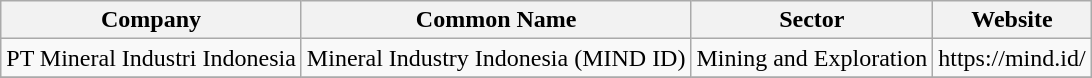<table class="wikitable sortable">
<tr>
<th>Company</th>
<th>Common Name</th>
<th>Sector</th>
<th>Website</th>
</tr>
<tr>
<td>PT Mineral Industri Indonesia</td>
<td>Mineral Industry Indonesia (MIND ID)</td>
<td>Mining and Exploration</td>
<td>https://mind.id/</td>
</tr>
<tr>
</tr>
</table>
